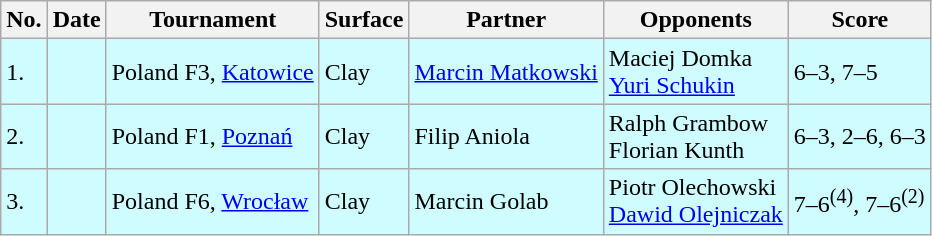<table class="sortable wikitable">
<tr>
<th>No.</th>
<th>Date</th>
<th>Tournament</th>
<th>Surface</th>
<th>Partner</th>
<th>Opponents</th>
<th class="unsortable">Score</th>
</tr>
<tr style="background:#cffcff;">
<td>1.</td>
<td></td>
<td>Poland F3, <a href='#'>Katowice</a></td>
<td>Clay</td>
<td> <a href='#'>Marcin Matkowski</a></td>
<td> Maciej Domka <br>  <a href='#'>Yuri Schukin</a></td>
<td>6–3, 7–5</td>
</tr>
<tr style="background:#cffcff;">
<td>2.</td>
<td></td>
<td>Poland F1, <a href='#'>Poznań</a></td>
<td>Clay</td>
<td> Filip Aniola</td>
<td> Ralph Grambow <br>  Florian Kunth</td>
<td>6–3, 2–6, 6–3</td>
</tr>
<tr style="background:#cffcff;">
<td>3.</td>
<td></td>
<td>Poland F6, <a href='#'>Wrocław</a></td>
<td>Clay</td>
<td> Marcin Golab</td>
<td> Piotr Olechowski <br>  <a href='#'>Dawid Olejniczak</a></td>
<td>7–6<sup>(4)</sup>, 7–6<sup>(2)</sup></td>
</tr>
</table>
